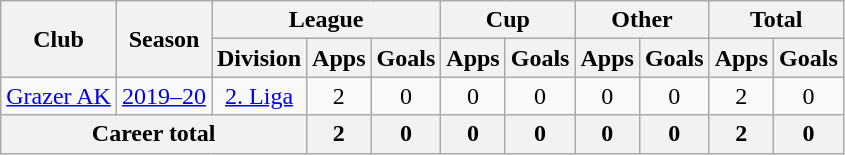<table class="wikitable" style="text-align: center">
<tr>
<th rowspan="2">Club</th>
<th rowspan="2">Season</th>
<th colspan="3">League</th>
<th colspan="2">Cup</th>
<th colspan="2">Other</th>
<th colspan="2">Total</th>
</tr>
<tr>
<th>Division</th>
<th>Apps</th>
<th>Goals</th>
<th>Apps</th>
<th>Goals</th>
<th>Apps</th>
<th>Goals</th>
<th>Apps</th>
<th>Goals</th>
</tr>
<tr>
<td><a href='#'>Grazer AK</a></td>
<td><a href='#'>2019–20</a></td>
<td><a href='#'>2. Liga</a></td>
<td>2</td>
<td>0</td>
<td>0</td>
<td>0</td>
<td>0</td>
<td>0</td>
<td>2</td>
<td>0</td>
</tr>
<tr>
<th colspan="3"><strong>Career total</strong></th>
<th>2</th>
<th>0</th>
<th>0</th>
<th>0</th>
<th>0</th>
<th>0</th>
<th>2</th>
<th>0</th>
</tr>
</table>
